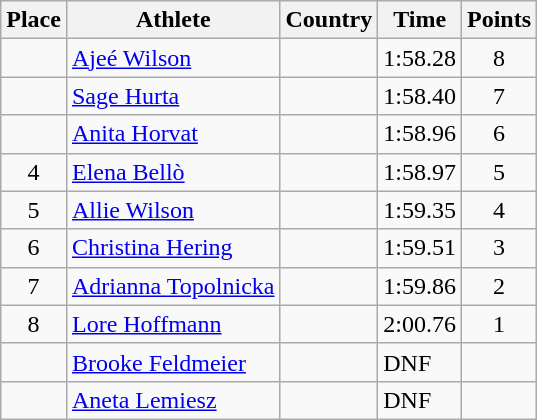<table class="wikitable">
<tr>
<th>Place</th>
<th>Athlete</th>
<th>Country</th>
<th>Time</th>
<th>Points</th>
</tr>
<tr>
<td align=center></td>
<td><a href='#'>Ajeé Wilson</a></td>
<td></td>
<td>1:58.28</td>
<td align=center>8</td>
</tr>
<tr>
<td align=center></td>
<td><a href='#'>Sage Hurta</a></td>
<td></td>
<td>1:58.40</td>
<td align=center>7</td>
</tr>
<tr>
<td align=center></td>
<td><a href='#'>Anita Horvat</a></td>
<td></td>
<td>1:58.96</td>
<td align=center>6</td>
</tr>
<tr>
<td align=center>4</td>
<td><a href='#'>Elena Bellò</a></td>
<td></td>
<td>1:58.97</td>
<td align=center>5</td>
</tr>
<tr>
<td align=center>5</td>
<td><a href='#'>Allie Wilson</a></td>
<td></td>
<td>1:59.35</td>
<td align=center>4</td>
</tr>
<tr>
<td align=center>6</td>
<td><a href='#'>Christina Hering</a></td>
<td></td>
<td>1:59.51</td>
<td align=center>3</td>
</tr>
<tr>
<td align=center>7</td>
<td><a href='#'>Adrianna Topolnicka</a></td>
<td></td>
<td>1:59.86</td>
<td align=center>2</td>
</tr>
<tr>
<td align=center>8</td>
<td><a href='#'>Lore Hoffmann</a></td>
<td></td>
<td>2:00.76</td>
<td align=center>1</td>
</tr>
<tr>
<td align=center></td>
<td><a href='#'>Brooke Feldmeier</a></td>
<td></td>
<td>DNF</td>
<td align=center></td>
</tr>
<tr>
<td align=center></td>
<td><a href='#'>Aneta Lemiesz</a></td>
<td></td>
<td>DNF</td>
<td align=center></td>
</tr>
</table>
